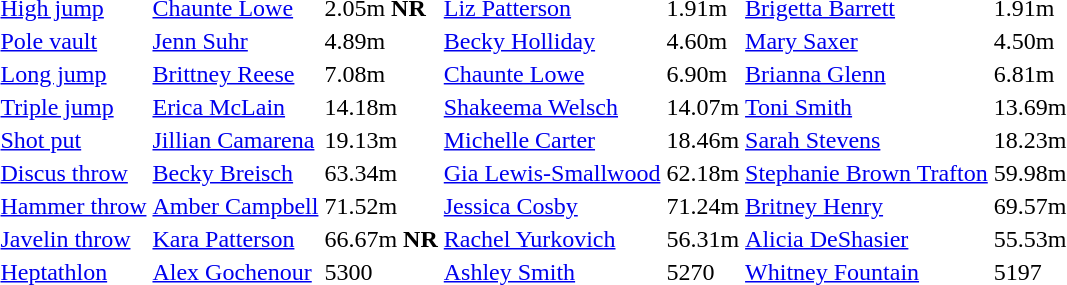<table>
<tr>
<td rowspan=1><a href='#'>High jump</a></td>
<td><a href='#'>Chaunte Lowe</a></td>
<td>2.05m <strong>NR</strong></td>
<td><a href='#'>Liz Patterson</a></td>
<td>1.91m</td>
<td><a href='#'>Brigetta Barrett</a></td>
<td>1.91m</td>
</tr>
<tr>
<td rowspan=1><a href='#'>Pole vault</a></td>
<td><a href='#'>Jenn Suhr</a></td>
<td>4.89m</td>
<td><a href='#'>Becky Holliday</a></td>
<td>4.60m</td>
<td><a href='#'>Mary Saxer</a></td>
<td>4.50m</td>
</tr>
<tr>
<td rowspan=1><a href='#'>Long jump</a></td>
<td><a href='#'>Brittney Reese</a></td>
<td>7.08m</td>
<td><a href='#'>Chaunte Lowe</a></td>
<td>6.90m</td>
<td><a href='#'>Brianna Glenn</a></td>
<td>6.81m</td>
</tr>
<tr>
<td rowspan=1><a href='#'>Triple jump</a></td>
<td><a href='#'>Erica McLain</a></td>
<td>14.18m</td>
<td><a href='#'>Shakeema Welsch</a></td>
<td>14.07m</td>
<td><a href='#'>Toni Smith</a></td>
<td>13.69m</td>
</tr>
<tr>
<td rowspan=1><a href='#'>Shot put</a></td>
<td><a href='#'>Jillian Camarena</a></td>
<td>19.13m</td>
<td><a href='#'>Michelle Carter</a></td>
<td>18.46m</td>
<td><a href='#'>Sarah Stevens</a></td>
<td>18.23m</td>
</tr>
<tr>
<td rowspan=1><a href='#'>Discus throw</a></td>
<td><a href='#'>Becky Breisch</a></td>
<td>63.34m</td>
<td><a href='#'>Gia Lewis-Smallwood</a></td>
<td>62.18m</td>
<td><a href='#'>Stephanie Brown Trafton</a></td>
<td>59.98m</td>
</tr>
<tr>
<td rowspan=1><a href='#'>Hammer throw</a></td>
<td><a href='#'>Amber Campbell</a></td>
<td>71.52m</td>
<td><a href='#'>Jessica Cosby</a></td>
<td>71.24m</td>
<td><a href='#'>Britney Henry</a></td>
<td>69.57m</td>
</tr>
<tr>
<td rowspan=1><a href='#'>Javelin throw</a></td>
<td><a href='#'>Kara Patterson</a></td>
<td>66.67m <strong>NR</strong></td>
<td><a href='#'>Rachel Yurkovich</a></td>
<td>56.31m</td>
<td><a href='#'>Alicia DeShasier</a></td>
<td>55.53m</td>
</tr>
<tr>
<td rowspan=1><a href='#'>Heptathlon</a></td>
<td><a href='#'>Alex Gochenour</a></td>
<td>5300</td>
<td><a href='#'>Ashley Smith</a></td>
<td>5270</td>
<td><a href='#'>Whitney Fountain</a></td>
<td>5197</td>
</tr>
</table>
